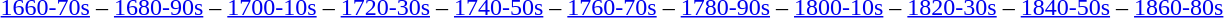<table class="toccolours" align="center">
<tr>
<td><a href='#'>1660-70s</a> – <a href='#'>1680-90s</a> – <a href='#'>1700-10s</a> – <a href='#'>1720-30s</a> – <a href='#'>1740-50s</a> – <a href='#'>1760-70s</a> – <a href='#'>1780-90s</a> – <a href='#'>1800-10s</a> – <a href='#'>1820-30s</a> – <a href='#'>1840-50s</a> – <a href='#'>1860-80s</a></td>
</tr>
</table>
